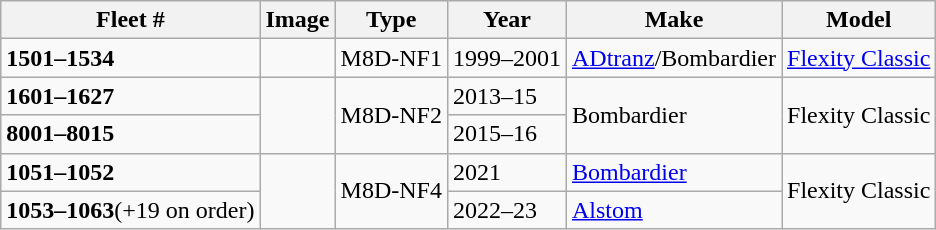<table class="wikitable">
<tr>
<th>Fleet #</th>
<th>Image</th>
<th>Type</th>
<th>Year</th>
<th>Make</th>
<th>Model</th>
</tr>
<tr>
<td><strong>1501–1534</strong></td>
<td></td>
<td>M8D-NF1</td>
<td>1999–2001</td>
<td><a href='#'>ADtranz</a>/Bombardier</td>
<td><a href='#'>Flexity Classic</a></td>
</tr>
<tr>
<td><strong>1601–1627</strong></td>
<td rowspan="2"></td>
<td rowspan="2">M8D-NF2</td>
<td>2013–15</td>
<td rowspan="2">Bombardier</td>
<td rowspan="2">Flexity Classic</td>
</tr>
<tr>
<td><strong>8001–8015</strong></td>
<td>2015–16</td>
</tr>
<tr>
<td><strong>1051–1052</strong></td>
<td rowspan="2"></td>
<td rowspan="2">M8D-NF4</td>
<td>2021</td>
<td><a href='#'>Bombardier</a></td>
<td rowspan="2">Flexity Classic</td>
</tr>
<tr>
<td><strong>1053–1063</strong>(+19 on order)</td>
<td>2022–23</td>
<td><a href='#'>Alstom</a></td>
</tr>
</table>
